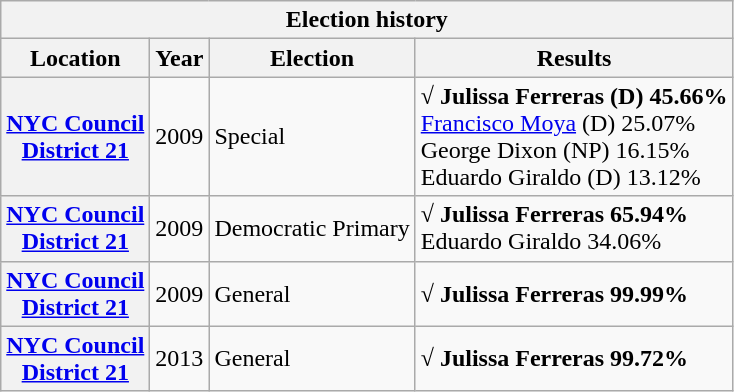<table class="wikitable collapsible">
<tr valign=bottom>
<th colspan=4>Election history</th>
</tr>
<tr valign=bottom>
<th>Location</th>
<th>Year</th>
<th>Election</th>
<th>Results</th>
</tr>
<tr>
<th><a href='#'>NYC Council<br>District 21</a></th>
<td>2009</td>
<td>Special</td>
<td><strong>√ Julissa Ferreras (D) 45.66%</strong><br><a href='#'>Francisco Moya</a> (D) 25.07%<br>George Dixon (NP) 16.15%<br>Eduardo Giraldo (D) 13.12%</td>
</tr>
<tr>
<th><a href='#'>NYC Council<br>District 21</a></th>
<td>2009</td>
<td>Democratic Primary</td>
<td><strong>√ Julissa Ferreras 65.94%</strong><br>Eduardo Giraldo 34.06%</td>
</tr>
<tr>
<th><a href='#'>NYC Council<br>District 21</a></th>
<td>2009</td>
<td>General</td>
<td><strong>√ Julissa Ferreras 99.99%</strong></td>
</tr>
<tr>
<th><a href='#'>NYC Council<br>District 21</a></th>
<td>2013</td>
<td>General</td>
<td><strong>√ Julissa Ferreras 99.72%</strong></td>
</tr>
</table>
